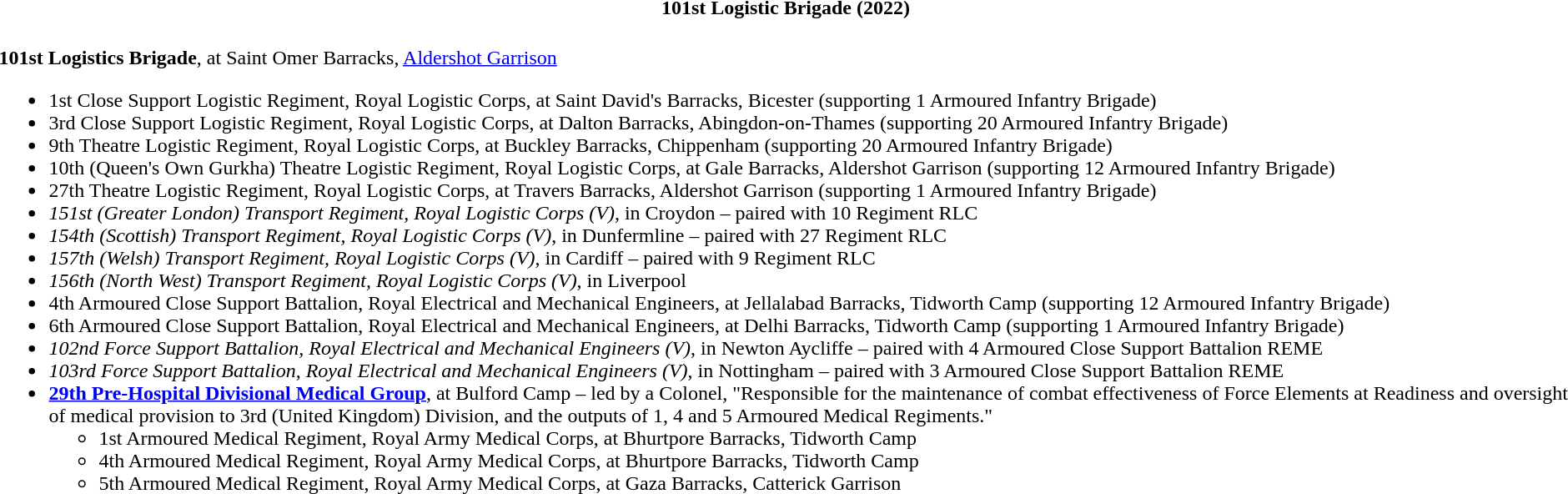<table class="toccolours collapsible collapsed" style="width:100%; background:transparent;">
<tr>
<th colspan=><strong>101st Logistic Brigade (2022)</strong></th>
</tr>
<tr>
<td colspan="2"><br><strong>101st Logistics Brigade</strong>, at Saint Omer Barracks, <a href='#'>Aldershot Garrison</a><ul><li>1st Close Support Logistic Regiment, Royal Logistic Corps, at Saint David's Barracks, Bicester (supporting 1 Armoured Infantry Brigade)</li><li>3rd Close Support Logistic Regiment, Royal Logistic Corps, at Dalton Barracks, Abingdon-on-Thames (supporting 20 Armoured Infantry Brigade)</li><li>9th Theatre Logistic Regiment, Royal Logistic Corps, at Buckley Barracks, Chippenham (supporting 20 Armoured Infantry Brigade)</li><li>10th (Queen's Own Gurkha) Theatre Logistic Regiment, Royal Logistic Corps, at Gale Barracks, Aldershot Garrison (supporting 12 Armoured Infantry Brigade)</li><li>27th Theatre Logistic Regiment, Royal Logistic Corps, at Travers Barracks, Aldershot Garrison (supporting 1 Armoured Infantry Brigade)</li><li><em>151st (Greater London) Transport Regiment, Royal Logistic Corps (V)</em>, in Croydon – paired with 10 Regiment RLC</li><li><em>154th (Scottish) Transport Regiment, Royal Logistic Corps (V)</em>, in Dunfermline – paired with 27 Regiment RLC</li><li><em>157th (Welsh) Transport Regiment, Royal Logistic Corps (V)</em>, in Cardiff – paired with 9 Regiment RLC</li><li><em>156th (North West) Transport Regiment, Royal Logistic Corps (V)</em>, in Liverpool</li><li>4th Armoured Close Support Battalion, Royal Electrical and Mechanical Engineers, at Jellalabad Barracks, Tidworth Camp (supporting 12 Armoured Infantry Brigade)</li><li>6th Armoured Close Support Battalion, Royal Electrical and Mechanical Engineers, at Delhi Barracks, Tidworth Camp (supporting 1 Armoured Infantry Brigade)</li><li><em>102nd Force Support Battalion, Royal Electrical and Mechanical Engineers (V)</em>, in Newton Aycliffe – paired with 4 Armoured Close Support Battalion REME</li><li><em>103rd Force Support Battalion, Royal Electrical and Mechanical Engineers (V)</em>, in Nottingham – paired with 3 Armoured Close Support Battalion REME</li><li><strong><a href='#'>29th Pre-Hospital Divisional Medical Group</a></strong>, at Bulford Camp – led by a Colonel, "Responsible for the maintenance of combat effectiveness of Force Elements at Readiness and oversight of medical provision to 3rd (United Kingdom) Division, and the outputs of 1, 4 and 5 Armoured Medical Regiments."<ul><li>1st Armoured Medical Regiment, Royal Army Medical Corps, at Bhurtpore Barracks, Tidworth Camp</li><li>4th Armoured Medical Regiment, Royal Army Medical Corps, at Bhurtpore Barracks, Tidworth Camp</li><li>5th Armoured Medical Regiment, Royal Army Medical Corps, at Gaza Barracks, Catterick Garrison</li></ul></li></ul></td>
</tr>
</table>
